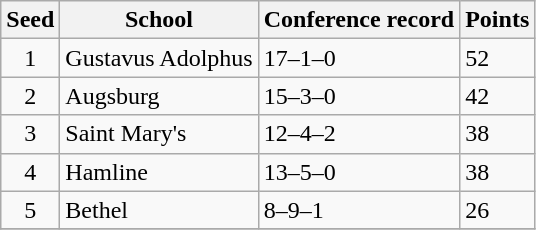<table class="wikitable">
<tr>
<th>Seed</th>
<th>School</th>
<th>Conference record</th>
<th>Points</th>
</tr>
<tr>
<td align=center>1</td>
<td>Gustavus Adolphus</td>
<td>17–1–0</td>
<td>52</td>
</tr>
<tr>
<td align=center>2</td>
<td>Augsburg</td>
<td>15–3–0</td>
<td>42</td>
</tr>
<tr>
<td align=center>3</td>
<td>Saint Mary's</td>
<td>12–4–2</td>
<td>38</td>
</tr>
<tr>
<td align=center>4</td>
<td>Hamline</td>
<td>13–5–0</td>
<td>38</td>
</tr>
<tr>
<td align=center>5</td>
<td>Bethel</td>
<td>8–9–1</td>
<td>26</td>
</tr>
<tr>
</tr>
</table>
